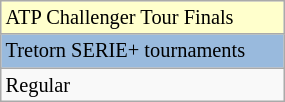<table class=wikitable style=font-size:85% width=15%>
<tr bgcolor=#ffffcc>
<td>ATP Challenger Tour Finals</td>
</tr>
<tr bgcolor=#99BADD>
<td>Tretorn SERIE+ tournaments</td>
</tr>
<tr>
<td>Regular</td>
</tr>
</table>
